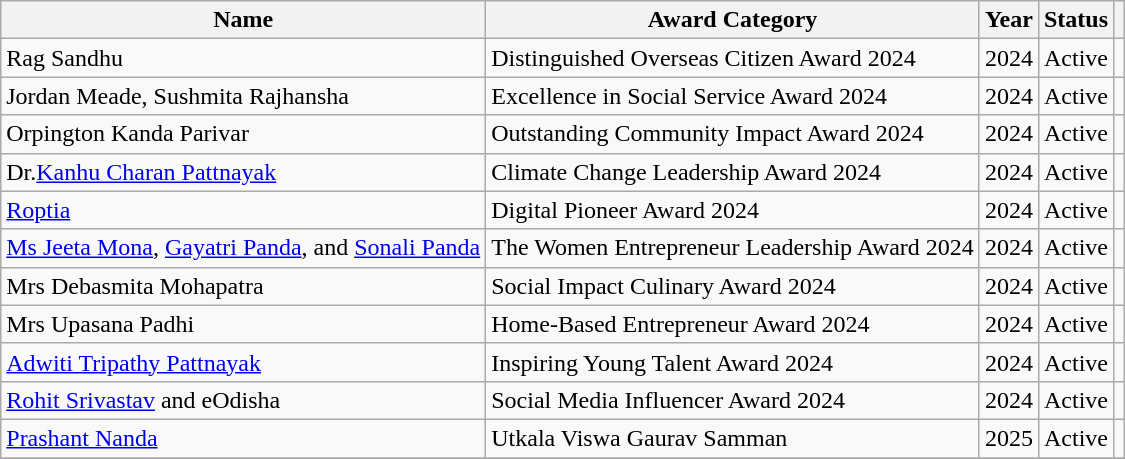<table class="wikitable">
<tr>
<th>Name</th>
<th>Award Category</th>
<th>Year</th>
<th>Status</th>
<th></th>
</tr>
<tr>
<td>Rag Sandhu</td>
<td>Distinguished Overseas Citizen Award 2024</td>
<td>2024</td>
<td>Active</td>
<td></td>
</tr>
<tr>
<td>Jordan Meade, Sushmita Rajhansha</td>
<td>Excellence in Social Service Award 2024</td>
<td>2024</td>
<td>Active</td>
<td></td>
</tr>
<tr>
<td>Orpington Kanda Parivar</td>
<td>Outstanding Community Impact Award 2024</td>
<td>2024</td>
<td>Active</td>
<td></td>
</tr>
<tr>
<td>Dr.<a href='#'>Kanhu Charan Pattnayak</a></td>
<td>Climate Change Leadership Award 2024</td>
<td>2024</td>
<td>Active</td>
<td></td>
</tr>
<tr>
<td><a href='#'>Roptia</a></td>
<td>Digital Pioneer Award 2024</td>
<td>2024</td>
<td>Active</td>
<td></td>
</tr>
<tr>
<td><a href='#'>Ms Jeeta Mona</a>, <a href='#'>Gayatri Panda</a>, and <a href='#'>Sonali Panda</a></td>
<td>The Women Entrepreneur Leadership Award 2024</td>
<td>2024</td>
<td>Active</td>
<td></td>
</tr>
<tr>
<td>Mrs Debasmita Mohapatra</td>
<td>Social Impact Culinary Award 2024</td>
<td>2024</td>
<td>Active</td>
<td></td>
</tr>
<tr>
<td>Mrs Upasana Padhi</td>
<td>Home-Based Entrepreneur Award 2024</td>
<td>2024</td>
<td>Active</td>
<td></td>
</tr>
<tr>
<td><a href='#'>Adwiti Tripathy Pattnayak</a></td>
<td>Inspiring Young Talent Award 2024</td>
<td>2024</td>
<td>Active</td>
<td></td>
</tr>
<tr>
<td><a href='#'>Rohit Srivastav</a> and eOdisha</td>
<td>Social Media Influencer Award 2024</td>
<td>2024</td>
<td>Active</td>
<td></td>
</tr>
<tr>
<td><a href='#'>Prashant Nanda</a></td>
<td>Utkala Viswa Gaurav Samman</td>
<td>2025</td>
<td>Active</td>
<td><br></td>
</tr>
<tr>
</tr>
</table>
